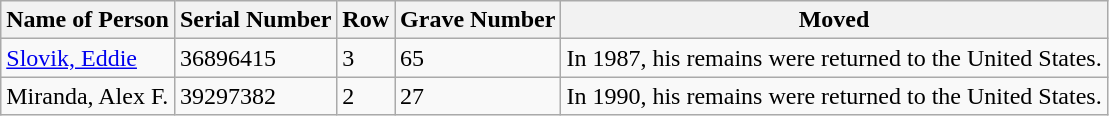<table class="wikitable sortable">
<tr>
<th>Name of Person</th>
<th>Serial Number</th>
<th>Row</th>
<th>Grave Number</th>
<th>Moved</th>
</tr>
<tr>
<td><a href='#'>Slovik, Eddie</a></td>
<td>36896415</td>
<td>3</td>
<td>65</td>
<td>In 1987, his remains were returned to the United States.</td>
</tr>
<tr>
<td>Miranda, Alex F.</td>
<td>39297382</td>
<td>2</td>
<td>27</td>
<td>In 1990, his remains were returned to the United States.</td>
</tr>
</table>
